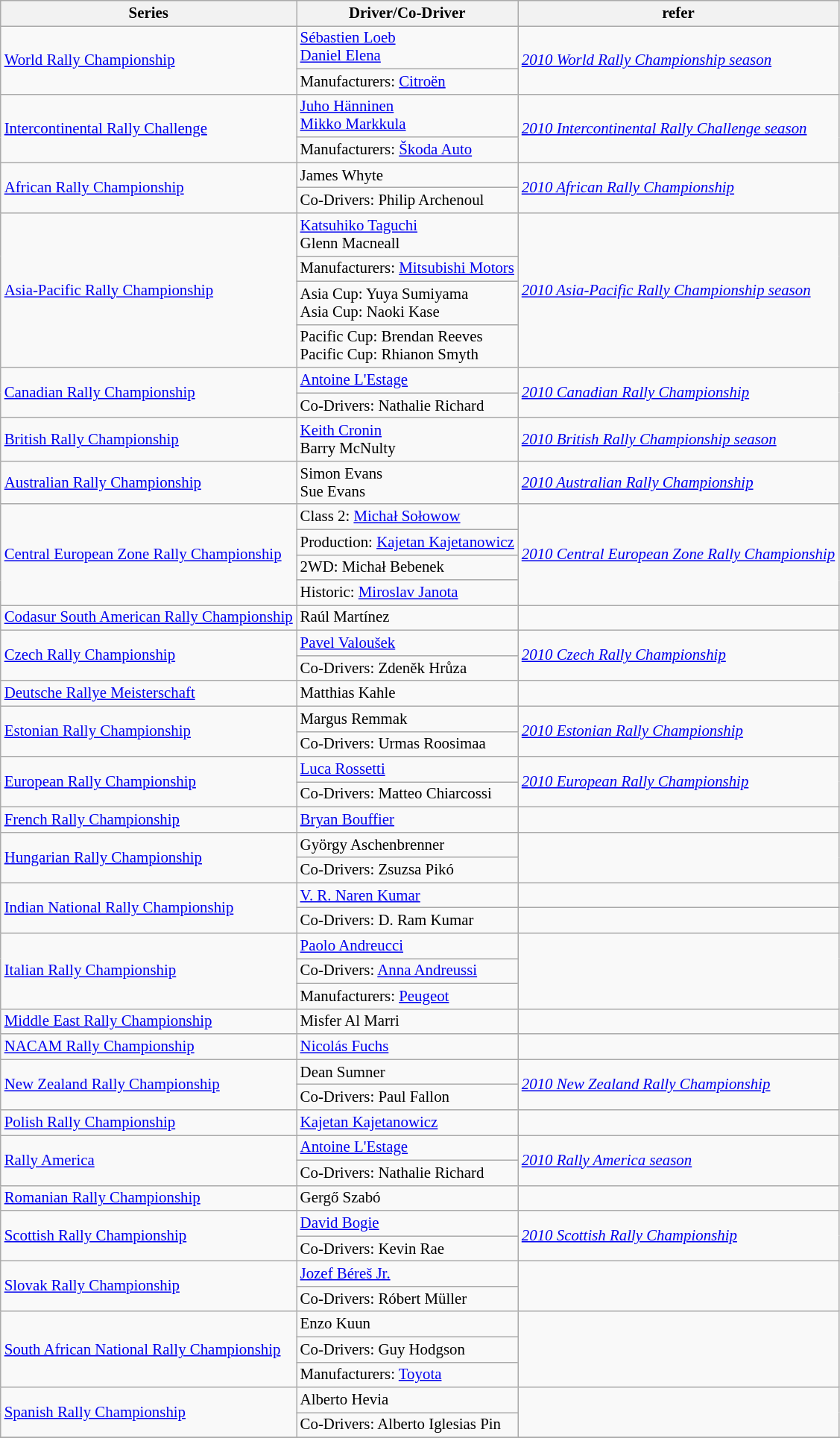<table class="wikitable" style="font-size: 87%;">
<tr>
<th>Series</th>
<th>Driver/Co-Driver</th>
<th>refer</th>
</tr>
<tr>
<td rowspan=2><a href='#'>World Rally Championship</a></td>
<td> <a href='#'>Sébastien Loeb</a><br> <a href='#'>Daniel Elena</a></td>
<td rowspan=2><em><a href='#'>2010 World Rally Championship season</a></em></td>
</tr>
<tr>
<td>Manufacturers:  <a href='#'>Citroën</a></td>
</tr>
<tr>
<td rowspan=2><a href='#'>Intercontinental Rally Challenge</a></td>
<td> <a href='#'>Juho Hänninen</a><br> <a href='#'>Mikko Markkula</a></td>
<td rowspan=2><em><a href='#'>2010 Intercontinental Rally Challenge season</a></em></td>
</tr>
<tr>
<td>Manufacturers:  <a href='#'>Škoda Auto</a></td>
</tr>
<tr>
<td rowspan=2><a href='#'>African Rally Championship</a></td>
<td> James Whyte</td>
<td rowspan=2><em><a href='#'>2010 African Rally Championship</a></em></td>
</tr>
<tr>
<td>Co-Drivers:  Philip Archenoul</td>
</tr>
<tr>
<td rowspan=4><a href='#'>Asia-Pacific Rally Championship</a></td>
<td> <a href='#'>Katsuhiko Taguchi</a><br> Glenn Macneall</td>
<td rowspan=4><em><a href='#'>2010 Asia-Pacific Rally Championship season</a></em></td>
</tr>
<tr>
<td>Manufacturers:  <a href='#'>Mitsubishi Motors</a></td>
</tr>
<tr>
<td>Asia Cup:  Yuya Sumiyama<br> Asia Cup:  Naoki Kase</td>
</tr>
<tr>
<td>Pacific Cup:  Brendan Reeves<br> Pacific Cup:  Rhianon Smyth</td>
</tr>
<tr>
<td rowspan=2><a href='#'>Canadian Rally Championship</a></td>
<td> <a href='#'>Antoine L'Estage</a></td>
<td rowspan=2><em><a href='#'>2010 Canadian Rally Championship</a></em></td>
</tr>
<tr>
<td>Co-Drivers:  Nathalie Richard</td>
</tr>
<tr>
<td><a href='#'>British Rally Championship</a></td>
<td> <a href='#'>Keith Cronin</a><br> Barry McNulty</td>
<td><em><a href='#'>2010 British Rally Championship season</a></em></td>
</tr>
<tr>
<td><a href='#'>Australian Rally Championship</a></td>
<td> Simon Evans<br> Sue Evans</td>
<td><em><a href='#'>2010 Australian Rally Championship</a></em></td>
</tr>
<tr>
<td rowspan=4><a href='#'>Central European Zone Rally Championship</a></td>
<td>Class 2:  <a href='#'>Michał Sołowow</a></td>
<td rowspan=4><em><a href='#'>2010 Central European Zone Rally Championship</a></em></td>
</tr>
<tr>
<td>Production:  <a href='#'>Kajetan Kajetanowicz</a></td>
</tr>
<tr>
<td>2WD:  Michał Bebenek</td>
</tr>
<tr>
<td>Historic:  <a href='#'>Miroslav Janota</a></td>
</tr>
<tr>
<td><a href='#'>Codasur South American Rally Championship</a></td>
<td> Raúl Martínez</td>
<td></td>
</tr>
<tr>
<td rowspan=2><a href='#'>Czech Rally Championship</a></td>
<td> <a href='#'>Pavel Valoušek</a></td>
<td rowspan=2><em><a href='#'>2010 Czech Rally Championship</a></em></td>
</tr>
<tr>
<td>Co-Drivers:  Zdeněk Hrůza</td>
</tr>
<tr>
<td><a href='#'>Deutsche Rallye Meisterschaft</a></td>
<td> Matthias Kahle</td>
<td></td>
</tr>
<tr>
<td rowspan=2><a href='#'>Estonian Rally Championship</a></td>
<td> Margus Remmak</td>
<td rowspan=2><em><a href='#'>2010 Estonian Rally Championship</a></em></td>
</tr>
<tr>
<td>Co-Drivers:  Urmas Roosimaa</td>
</tr>
<tr>
<td rowspan=2><a href='#'>European Rally Championship</a></td>
<td> <a href='#'>Luca Rossetti</a></td>
<td rowspan=2><em><a href='#'>2010 European Rally Championship</a></em></td>
</tr>
<tr>
<td>Co-Drivers:  Matteo Chiarcossi</td>
</tr>
<tr>
<td><a href='#'>French Rally Championship</a></td>
<td> <a href='#'>Bryan Bouffier</a></td>
<td></td>
</tr>
<tr>
<td rowspan=2><a href='#'>Hungarian Rally Championship</a></td>
<td> György Aschenbrenner</td>
<td rowspan=2></td>
</tr>
<tr>
<td>Co-Drivers:  Zsuzsa Pikó</td>
</tr>
<tr>
<td rowspan=2><a href='#'>Indian National Rally Championship</a></td>
<td> <a href='#'>V. R. Naren Kumar</a></td>
<td></td>
</tr>
<tr>
<td>Co-Drivers:  D. Ram Kumar</td>
</tr>
<tr>
<td rowspan=3><a href='#'>Italian Rally Championship</a></td>
<td> <a href='#'>Paolo Andreucci</a></td>
<td rowspan=3></td>
</tr>
<tr>
<td>Co-Drivers:  <a href='#'>Anna Andreussi</a></td>
</tr>
<tr>
<td>Manufacturers:  <a href='#'>Peugeot</a></td>
</tr>
<tr>
<td><a href='#'>Middle East Rally Championship</a></td>
<td> Misfer Al Marri</td>
<td></td>
</tr>
<tr>
<td><a href='#'>NACAM Rally Championship</a></td>
<td> <a href='#'>Nicolás Fuchs</a></td>
<td></td>
</tr>
<tr>
<td rowspan=2><a href='#'>New Zealand Rally Championship</a></td>
<td> Dean Sumner</td>
<td rowspan=2><em><a href='#'>2010 New Zealand Rally Championship</a></em></td>
</tr>
<tr>
<td>Co-Drivers:  Paul Fallon</td>
</tr>
<tr>
<td><a href='#'>Polish Rally Championship</a></td>
<td> <a href='#'>Kajetan Kajetanowicz</a></td>
<td></td>
</tr>
<tr>
<td rowspan=2><a href='#'>Rally America</a></td>
<td> <a href='#'>Antoine L'Estage</a></td>
<td rowspan=2><em><a href='#'>2010 Rally America season</a></em></td>
</tr>
<tr>
<td>Co-Drivers:  Nathalie Richard</td>
</tr>
<tr>
<td><a href='#'>Romanian Rally Championship</a></td>
<td> Gergő Szabó</td>
<td></td>
</tr>
<tr>
<td rowspan=2><a href='#'>Scottish Rally Championship</a></td>
<td> <a href='#'>David Bogie</a></td>
<td rowspan=2><em><a href='#'>2010 Scottish Rally Championship</a></em></td>
</tr>
<tr>
<td>Co-Drivers:  Kevin Rae</td>
</tr>
<tr>
<td rowspan=2><a href='#'>Slovak Rally Championship</a></td>
<td> <a href='#'>Jozef Béreš Jr.</a></td>
<td rowspan=2></td>
</tr>
<tr>
<td>Co-Drivers:  Róbert Müller</td>
</tr>
<tr>
<td rowspan=3><a href='#'>South African National Rally Championship</a></td>
<td> Enzo Kuun</td>
<td rowspan=3></td>
</tr>
<tr>
<td>Co-Drivers:  Guy Hodgson</td>
</tr>
<tr>
<td>Manufacturers:  <a href='#'>Toyota</a></td>
</tr>
<tr>
<td rowspan=2><a href='#'>Spanish Rally Championship</a></td>
<td> Alberto Hevia</td>
<td rowspan=2></td>
</tr>
<tr>
<td>Co-Drivers:  Alberto Iglesias Pin</td>
</tr>
<tr>
</tr>
</table>
